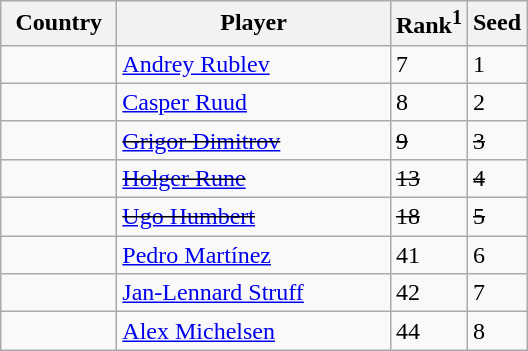<table class="sortable wikitable">
<tr>
<th width="70">Country</th>
<th width="175">Player</th>
<th>Rank<sup>1</sup></th>
<th>Seed</th>
</tr>
<tr>
<td></td>
<td><a href='#'>Andrey Rublev</a></td>
<td>7</td>
<td>1</td>
</tr>
<tr>
<td></td>
<td><a href='#'>Casper Ruud</a></td>
<td>8</td>
<td>2</td>
</tr>
<tr>
<td><s></s></td>
<td><s><a href='#'>Grigor Dimitrov</a></s></td>
<td><s> 9</s></td>
<td><s> 3</s></td>
</tr>
<tr>
<td><s></s></td>
<td><s><a href='#'>Holger Rune</a></s></td>
<td><s>13</s></td>
<td><s>4</s></td>
</tr>
<tr>
<td><s></s></td>
<td><s><a href='#'>Ugo Humbert</a></s></td>
<td><s>18</s></td>
<td><s>5</s></td>
</tr>
<tr>
<td></td>
<td><a href='#'>Pedro Martínez</a></td>
<td>41</td>
<td>6</td>
</tr>
<tr>
<td></td>
<td><a href='#'>Jan-Lennard Struff</a></td>
<td>42</td>
<td>7</td>
</tr>
<tr>
<td></td>
<td><a href='#'>Alex Michelsen</a></td>
<td>44</td>
<td>8</td>
</tr>
</table>
